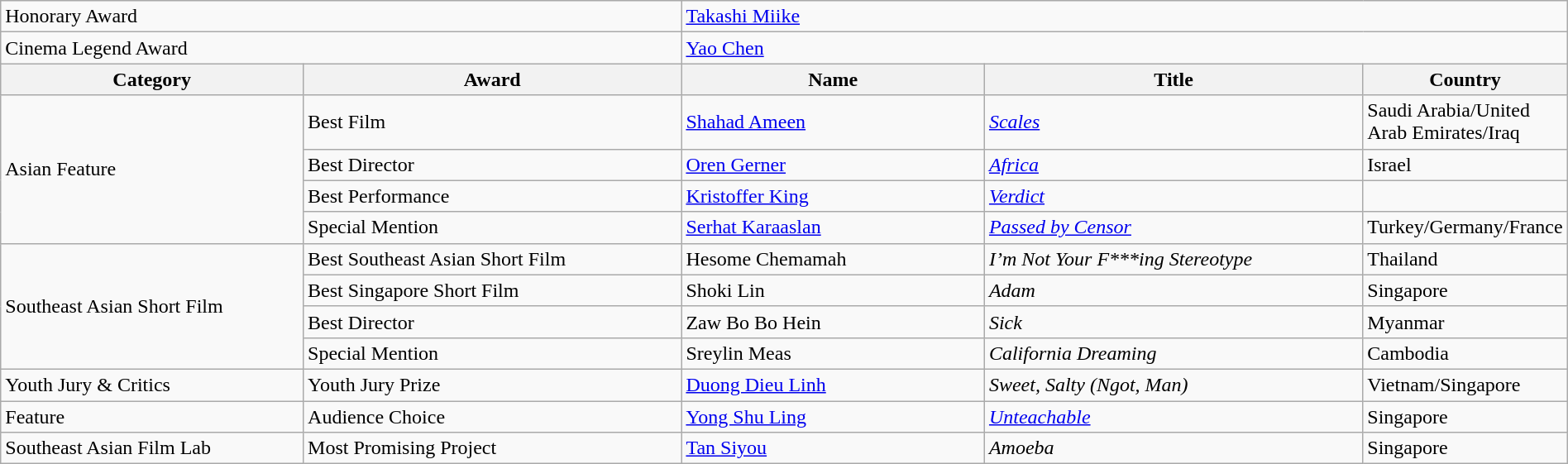<table class="wikitable" width="100%">
<tr>
<td colspan="2">Honorary Award</td>
<td colspan="3"><a href='#'>Takashi Miike</a></td>
</tr>
<tr>
<td colspan="2">Cinema Legend Award</td>
<td colspan="3"><a href='#'>Yao Chen</a></td>
</tr>
<tr>
<th width="20%" scope="col">Category</th>
<th width="25%" scope="col">Award</th>
<th width="20%" scope="col">Name</th>
<th width="25%" scope="col">Title</th>
<th width="10%" scope="col">Country</th>
</tr>
<tr>
<td rowspan="4">Asian Feature</td>
<td>Best Film</td>
<td><a href='#'>Shahad Ameen</a></td>
<td><em><a href='#'>Scales</a></em></td>
<td>Saudi Arabia/United Arab Emirates/Iraq</td>
</tr>
<tr>
<td>Best Director</td>
<td><a href='#'>Oren Gerner</a></td>
<td><em><a href='#'>Africa</a></em></td>
<td>Israel</td>
</tr>
<tr>
<td>Best Performance</td>
<td><a href='#'>Kristoffer King</a></td>
<td><em><a href='#'>Verdict</a></em></td>
<td></td>
</tr>
<tr>
<td>Special Mention</td>
<td><a href='#'>Serhat Karaaslan</a></td>
<td><em><a href='#'>Passed by Censor</a></em></td>
<td>Turkey/Germany/France</td>
</tr>
<tr>
<td rowspan="4">Southeast Asian Short Film</td>
<td>Best Southeast Asian Short Film</td>
<td>Hesome Chemamah</td>
<td><em>I’m Not Your F***ing Stereotype</em></td>
<td>Thailand</td>
</tr>
<tr>
<td>Best Singapore Short Film</td>
<td>Shoki Lin</td>
<td><em>Adam</em></td>
<td>Singapore</td>
</tr>
<tr>
<td>Best Director</td>
<td>Zaw Bo Bo Hein</td>
<td><em>Sick</em></td>
<td>Myanmar</td>
</tr>
<tr>
<td>Special Mention</td>
<td>Sreylin Meas</td>
<td><em>California Dreaming</em></td>
<td>Cambodia</td>
</tr>
<tr>
<td>Youth Jury & Critics</td>
<td>Youth Jury Prize</td>
<td><a href='#'>Duong Dieu Linh</a></td>
<td><em>Sweet, Salty (Ngot, Man)</em></td>
<td>Vietnam/Singapore</td>
</tr>
<tr>
<td>Feature</td>
<td>Audience Choice</td>
<td><a href='#'>Yong Shu Ling</a></td>
<td><em><a href='#'>Unteachable</a></em></td>
<td>Singapore</td>
</tr>
<tr>
<td>Southeast Asian Film Lab</td>
<td>Most Promising Project</td>
<td><a href='#'>Tan Siyou</a></td>
<td><em>Amoeba</em></td>
<td>Singapore</td>
</tr>
</table>
